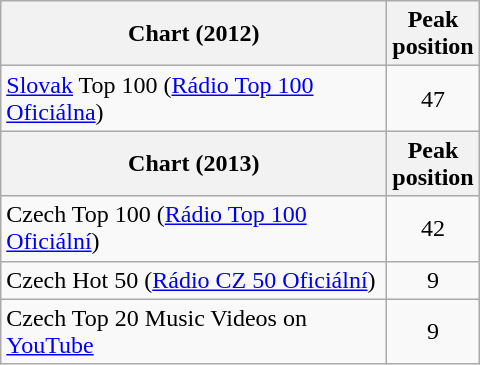<table class="wikitable sortable">
<tr>
<th width="250">Chart (2012)</th>
<th width="50">Peak<br>position</th>
</tr>
<tr>
<td><a href='#'>Slovak</a> Top 100 (<a href='#'>Rádio Top 100 Oficiálna</a>)</td>
<td align="center">47</td>
</tr>
<tr>
<th width="250">Chart (2013)</th>
<th width="50">Peak<br>position</th>
</tr>
<tr>
<td>Czech Top 100 (<a href='#'>Rádio Top 100 Oficiální</a>)</td>
<td align="center">42</td>
</tr>
<tr>
<td>Czech Hot 50 (<a href='#'>Rádio CZ 50 Oficiální</a>)</td>
<td align="center">9</td>
</tr>
<tr>
<td>Czech Top 20 Music Videos on <a href='#'>YouTube</a></td>
<td align="center">9</td>
</tr>
</table>
